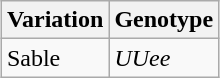<table class="wikitable" style="margin:1em auto;">
<tr>
<th>Variation</th>
<th>Genotype</th>
</tr>
<tr>
<td>Sable</td>
<td><em>UUee</em></td>
</tr>
</table>
